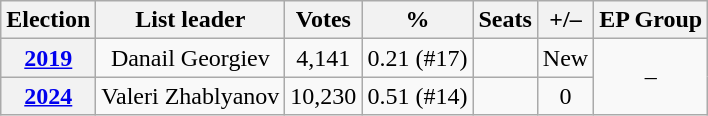<table class="wikitable" style="text-align:center">
<tr>
<th>Election</th>
<th>List leader</th>
<th>Votes</th>
<th>%</th>
<th>Seats</th>
<th>+/–</th>
<th>EP Group</th>
</tr>
<tr>
<th><a href='#'>2019</a></th>
<td>Danail Georgiev</td>
<td>4,141</td>
<td>0.21 (#17)</td>
<td></td>
<td>New</td>
<td rowspan=2>–</td>
</tr>
<tr>
<th><a href='#'>2024</a></th>
<td>Valeri Zhablyanov</td>
<td>10,230</td>
<td>0.51 (#14)</td>
<td></td>
<td> 0</td>
</tr>
</table>
